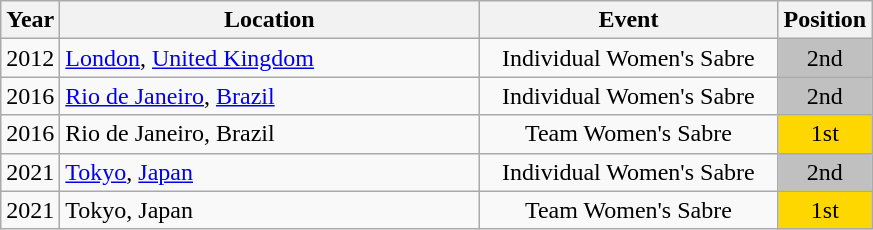<table class="wikitable" style="text-align:center;">
<tr>
<th>Year</th>
<th style="width:17em">Location</th>
<th style="width:12em">Event</th>
<th>Position</th>
</tr>
<tr>
<td>2012</td>
<td rowspan="1" align="left"> <a href='#'>London</a>, <a href='#'>United Kingdom</a></td>
<td>Individual Women's Sabre</td>
<td bgcolor="silver">2nd</td>
</tr>
<tr>
<td>2016</td>
<td rowspan="1" align="left"> <a href='#'>Rio de Janeiro</a>, <a href='#'>Brazil</a></td>
<td>Individual Women's Sabre</td>
<td bgcolor="silver">2nd</td>
</tr>
<tr>
<td>2016</td>
<td rowspan="1" align="left"> Rio de Janeiro, Brazil</td>
<td>Team Women's Sabre</td>
<td bgcolor="gold">1st</td>
</tr>
<tr>
<td>2021</td>
<td rowspan="1" align="left"> <a href='#'>Tokyo</a>, <a href='#'>Japan</a></td>
<td>Individual Women's Sabre</td>
<td bgcolor="silver">2nd</td>
</tr>
<tr>
<td>2021</td>
<td rowspan="1" align="left"> Tokyo, Japan</td>
<td>Team Women's Sabre</td>
<td bgcolor="gold">1st</td>
</tr>
</table>
